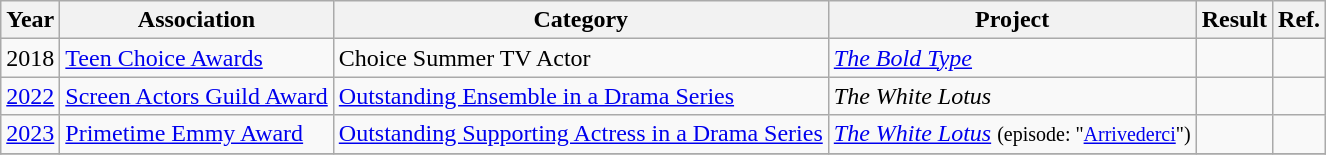<table class="wikitable sortable">
<tr>
<th>Year</th>
<th>Association</th>
<th>Category</th>
<th>Project</th>
<th>Result</th>
<th class="unsortable">Ref.</th>
</tr>
<tr>
<td>2018</td>
<td><a href='#'>Teen Choice Awards</a></td>
<td>Choice Summer TV Actor</td>
<td><em><a href='#'>The Bold Type</a></em></td>
<td></td>
<td></td>
</tr>
<tr>
<td><a href='#'>2022</a></td>
<td><a href='#'>Screen Actors Guild Award</a></td>
<td><a href='#'>Outstanding Ensemble in a Drama Series</a></td>
<td><em>The White Lotus</em></td>
<td></td>
<td></td>
</tr>
<tr>
<td><a href='#'>2023</a></td>
<td><a href='#'>Primetime Emmy Award</a></td>
<td><a href='#'>Outstanding Supporting Actress in a Drama Series</a></td>
<td><em><a href='#'>The White Lotus</a></em> <small> (episode: "<a href='#'>Arrivederci</a>") </small></td>
<td></td>
<td></td>
</tr>
<tr>
</tr>
</table>
